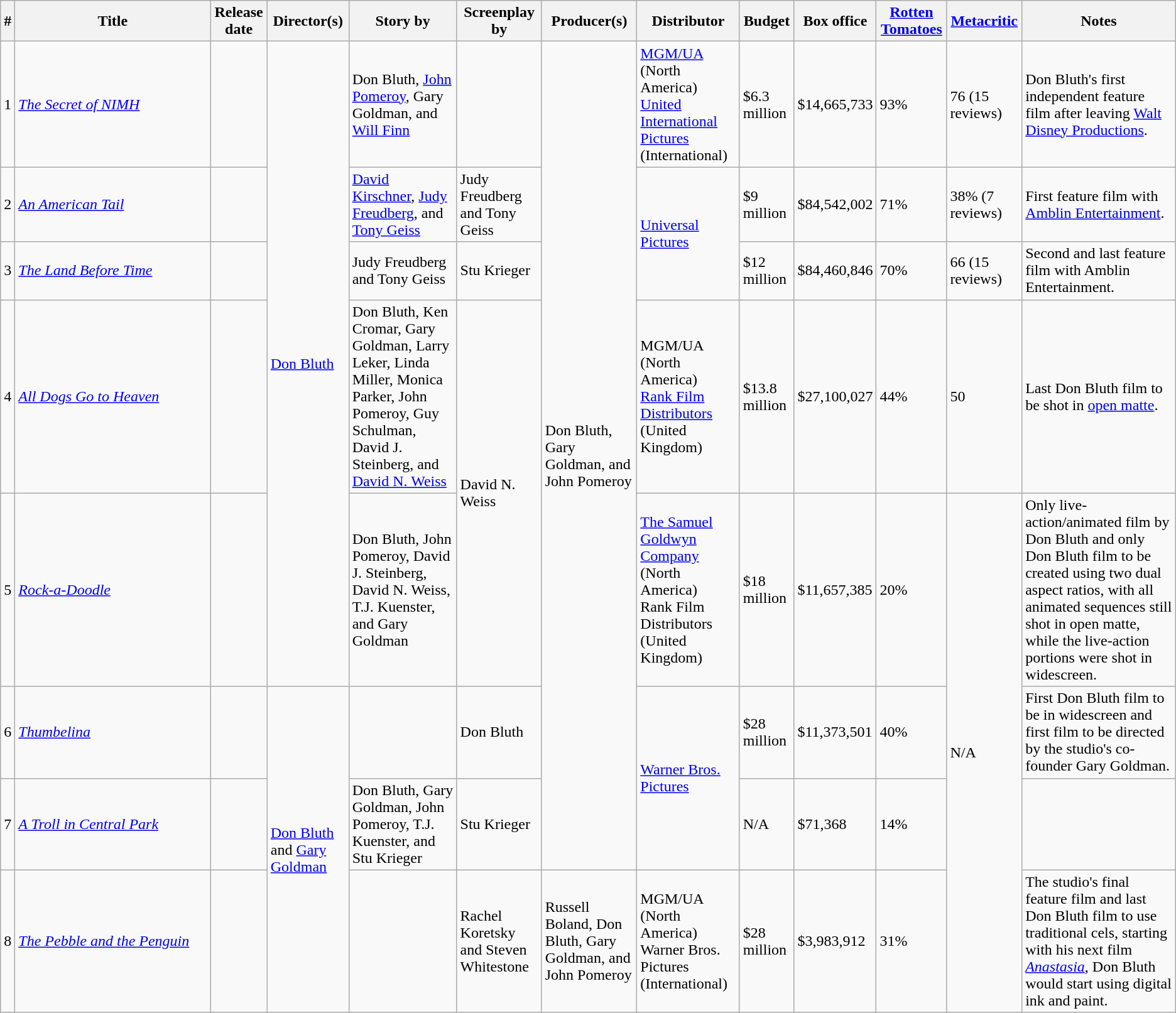<table class="wikitable sortable">
<tr>
<th>#</th>
<th width="200">Title</th>
<th>Release date</th>
<th>Director(s)</th>
<th>Story by</th>
<th>Screenplay by</th>
<th>Producer(s)</th>
<th>Distributor</th>
<th>Budget</th>
<th>Box office</th>
<th><a href='#'>Rotten Tomatoes</a></th>
<th><a href='#'>Metacritic</a></th>
<th>Notes</th>
</tr>
<tr>
<td>1</td>
<td><em><a href='#'>The Secret of NIMH</a></em></td>
<td></td>
<td rowspan="5"><a href='#'>Don Bluth</a></td>
<td>Don Bluth, <a href='#'>John Pomeroy</a>, Gary Goldman, and <a href='#'>Will Finn</a></td>
<td></td>
<td rowspan="7">Don Bluth, Gary Goldman, and John Pomeroy</td>
<td><a href='#'>MGM/UA</a> (North America)<br><a href='#'>United International Pictures</a> (International)</td>
<td>$6.3 million</td>
<td>$14,665,733</td>
<td>93%</td>
<td>76 (15 reviews)</td>
<td>Don Bluth's first independent feature film after leaving <a href='#'>Walt Disney Productions</a>.</td>
</tr>
<tr>
<td>2</td>
<td><em><a href='#'>An American Tail</a></em></td>
<td></td>
<td><a href='#'>David Kirschner</a>, <a href='#'>Judy Freudberg</a>, and <a href='#'>Tony Geiss</a></td>
<td>Judy Freudberg and Tony Geiss</td>
<td rowspan="2"><a href='#'>Universal Pictures</a></td>
<td>$9 million</td>
<td>$84,542,002</td>
<td>71%</td>
<td>38% (7 reviews)</td>
<td>First feature film with <a href='#'>Amblin Entertainment</a>.</td>
</tr>
<tr>
<td>3</td>
<td><em><a href='#'>The Land Before Time</a></em></td>
<td></td>
<td>Judy Freudberg and Tony Geiss</td>
<td>Stu Krieger</td>
<td>$12 million</td>
<td>$84,460,846</td>
<td>70%</td>
<td>66 (15 reviews)</td>
<td>Second and last feature film with Amblin Entertainment.</td>
</tr>
<tr>
<td>4</td>
<td><em><a href='#'>All Dogs Go to Heaven</a></em></td>
<td></td>
<td>Don Bluth, Ken Cromar, Gary Goldman, Larry Leker, Linda Miller, Monica Parker, John Pomeroy, Guy Schulman, David J. Steinberg, and <a href='#'>David N. Weiss</a></td>
<td rowspan="2">David N. Weiss</td>
<td>MGM/UA (North America)<br><a href='#'>Rank Film Distributors</a> (United Kingdom)</td>
<td>$13.8 million</td>
<td>$27,100,027</td>
<td>44%</td>
<td>50</td>
<td>Last Don Bluth film to be shot in <a href='#'>open matte</a>.</td>
</tr>
<tr>
<td>5</td>
<td><em><a href='#'>Rock-a-Doodle</a></em></td>
<td></td>
<td>Don Bluth, John Pomeroy, David J. Steinberg, David N. Weiss, T.J. Kuenster, and Gary Goldman</td>
<td><a href='#'>The Samuel Goldwyn Company</a> (North America)<br>Rank Film Distributors (United Kingdom)</td>
<td>$18 million</td>
<td>$11,657,385</td>
<td>20%</td>
<td rowspan="4">N/A</td>
<td>Only live-action/animated film by Don Bluth and only Don Bluth film to be created using two dual aspect ratios, with all animated sequences still shot in open matte, while the live-action portions were shot in widescreen.</td>
</tr>
<tr>
<td>6</td>
<td><em><a href='#'>Thumbelina</a></em></td>
<td></td>
<td rowspan="3"><a href='#'>Don Bluth</a> and <a href='#'>Gary Goldman</a></td>
<td></td>
<td>Don Bluth</td>
<td rowspan="2"><a href='#'>Warner Bros. Pictures</a></td>
<td>$28 million</td>
<td>$11,373,501</td>
<td>40%</td>
<td>First Don Bluth film to be in widescreen and first film to be directed by the studio's co-founder Gary Goldman.</td>
</tr>
<tr>
<td>7</td>
<td><em><a href='#'>A Troll in Central Park</a></em></td>
<td></td>
<td>Don Bluth, Gary Goldman, John Pomeroy, T.J. Kuenster, and Stu Krieger</td>
<td>Stu Krieger</td>
<td>N/A</td>
<td>$71,368</td>
<td>14%</td>
<td></td>
</tr>
<tr>
<td>8</td>
<td><em><a href='#'>The Pebble and the Penguin</a></em></td>
<td></td>
<td></td>
<td>Rachel Koretsky and Steven Whitestone</td>
<td>Russell Boland, Don Bluth, Gary Goldman, and John Pomeroy</td>
<td>MGM/UA (North America)<br>Warner Bros. Pictures (International)</td>
<td>$28 million</td>
<td>$3,983,912</td>
<td>31%</td>
<td>The studio's final feature film and last Don Bluth film to use traditional cels, starting with his next film <a href='#'><em>Anastasia</em></a>, Don Bluth would start using digital ink and paint.</td>
</tr>
</table>
